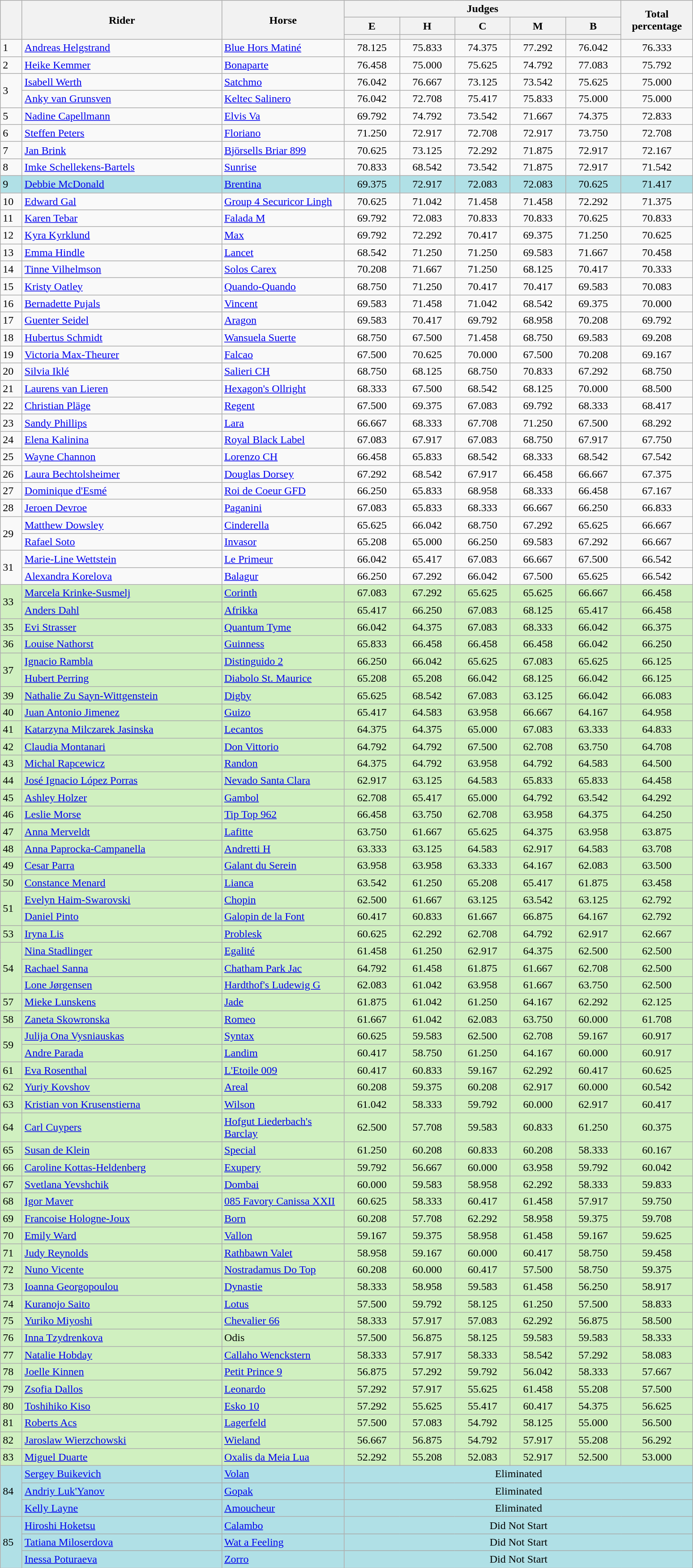<table class="wikitable">
<tr>
<th rowspan="3" style="width:25px;"></th>
<th rowspan="3" style="width:290px;">Rider</th>
<th rowspan="3" style="width:175px;">Horse</th>
<th colspan="5" class="unsortable">Judges</th>
<th rowspan="3" style="width:100px;">Total percentage</th>
</tr>
<tr>
<th width=75>E</th>
<th width=75>H</th>
<th width=75>C</th>
<th width=75>M</th>
<th width=75>B</th>
</tr>
<tr>
<th width=75></th>
<th width=75></th>
<th width=75></th>
<th width=75></th>
<th width=75></th>
</tr>
<tr>
<td>1</td>
<td> <a href='#'>Andreas Helgstrand</a></td>
<td><a href='#'>Blue Hors Matiné</a></td>
<td style="text-align:center;">78.125</td>
<td style="text-align:center;">75.833</td>
<td style="text-align:center;">74.375</td>
<td style="text-align:center;">77.292</td>
<td style="text-align:center;">76.042</td>
<td style="text-align:center;">76.333</td>
</tr>
<tr>
<td>2</td>
<td> <a href='#'>Heike Kemmer</a></td>
<td><a href='#'>Bonaparte</a></td>
<td style="text-align:center;">76.458</td>
<td style="text-align:center;">75.000</td>
<td style="text-align:center;">75.625</td>
<td style="text-align:center;">74.792</td>
<td style="text-align:center;">77.083</td>
<td style="text-align:center;">75.792</td>
</tr>
<tr>
<td rowspan="2">3</td>
<td> <a href='#'>Isabell Werth</a></td>
<td><a href='#'>Satchmo</a></td>
<td style="text-align:center;">76.042</td>
<td style="text-align:center;">76.667</td>
<td style="text-align:center;">73.125</td>
<td style="text-align:center;">73.542</td>
<td style="text-align:center;">75.625</td>
<td style="text-align:center;">75.000</td>
</tr>
<tr>
<td> <a href='#'>Anky van Grunsven</a></td>
<td><a href='#'>Keltec Salinero</a></td>
<td style="text-align:center;">76.042</td>
<td style="text-align:center;">72.708</td>
<td style="text-align:center;">75.417</td>
<td style="text-align:center;">75.833</td>
<td style="text-align:center;">75.000</td>
<td style="text-align:center;">75.000</td>
</tr>
<tr>
<td>5</td>
<td> <a href='#'>Nadine Capellmann</a></td>
<td><a href='#'>Elvis Va</a></td>
<td style="text-align:center;">69.792</td>
<td style="text-align:center;">74.792</td>
<td style="text-align:center;">73.542</td>
<td style="text-align:center;">71.667</td>
<td style="text-align:center;">74.375</td>
<td style="text-align:center;">72.833</td>
</tr>
<tr>
<td>6</td>
<td> <a href='#'>Steffen Peters</a></td>
<td><a href='#'>Floriano</a></td>
<td style="text-align:center;">71.250</td>
<td style="text-align:center;">72.917</td>
<td style="text-align:center;">72.708</td>
<td style="text-align:center;">72.917</td>
<td style="text-align:center;">73.750</td>
<td style="text-align:center;">72.708</td>
</tr>
<tr>
<td>7</td>
<td> <a href='#'>Jan Brink</a></td>
<td><a href='#'>Björsells Briar 899</a></td>
<td style="text-align:center;">70.625</td>
<td style="text-align:center;">73.125</td>
<td style="text-align:center;">72.292</td>
<td style="text-align:center;">71.875</td>
<td style="text-align:center;">72.917</td>
<td style="text-align:center;">72.167</td>
</tr>
<tr>
<td>8</td>
<td> <a href='#'>Imke Schellekens-Bartels</a></td>
<td><a href='#'>Sunrise</a></td>
<td style="text-align:center;">70.833</td>
<td style="text-align:center;">68.542</td>
<td style="text-align:center;">73.542</td>
<td style="text-align:center;">71.875</td>
<td style="text-align:center;">72.917</td>
<td style="text-align:center;">71.542</td>
</tr>
<tr style="background:#B0E0E6">
<td>9</td>
<td> <a href='#'>Debbie McDonald</a></td>
<td><a href='#'>Brentina</a></td>
<td style="text-align:center;">69.375</td>
<td style="text-align:center;">72.917</td>
<td style="text-align:center;">72.083</td>
<td style="text-align:center;">72.083</td>
<td style="text-align:center;">70.625</td>
<td style="text-align:center;">71.417</td>
</tr>
<tr>
<td>10</td>
<td> <a href='#'>Edward Gal</a></td>
<td><a href='#'>Group 4 Securicor Lingh</a></td>
<td style="text-align:center;">70.625</td>
<td style="text-align:center;">71.042</td>
<td style="text-align:center;">71.458</td>
<td style="text-align:center;">71.458</td>
<td style="text-align:center;">72.292</td>
<td style="text-align:center;">71.375</td>
</tr>
<tr>
<td>11</td>
<td> <a href='#'>Karen Tebar</a></td>
<td><a href='#'>Falada M</a></td>
<td style="text-align:center;">69.792</td>
<td style="text-align:center;">72.083</td>
<td style="text-align:center;">70.833</td>
<td style="text-align:center;">70.833</td>
<td style="text-align:center;">70.625</td>
<td style="text-align:center;">70.833</td>
</tr>
<tr>
<td>12</td>
<td> <a href='#'>Kyra Kyrklund</a></td>
<td><a href='#'>Max</a></td>
<td style="text-align:center;">69.792</td>
<td style="text-align:center;">72.292</td>
<td style="text-align:center;">70.417</td>
<td style="text-align:center;">69.375</td>
<td style="text-align:center;">71.250</td>
<td style="text-align:center;">70.625</td>
</tr>
<tr>
<td>13</td>
<td> <a href='#'>Emma Hindle</a></td>
<td><a href='#'>Lancet</a></td>
<td style="text-align:center;">68.542</td>
<td style="text-align:center;">71.250</td>
<td style="text-align:center;">71.250</td>
<td style="text-align:center;">69.583</td>
<td style="text-align:center;">71.667</td>
<td style="text-align:center;">70.458</td>
</tr>
<tr>
<td>14</td>
<td> <a href='#'>Tinne Vilhelmson</a></td>
<td><a href='#'>Solos Carex</a></td>
<td style="text-align:center;">70.208</td>
<td style="text-align:center;">71.667</td>
<td style="text-align:center;">71.250</td>
<td style="text-align:center;">68.125</td>
<td style="text-align:center;">70.417</td>
<td style="text-align:center;">70.333</td>
</tr>
<tr>
<td>15</td>
<td> <a href='#'>Kristy Oatley</a></td>
<td><a href='#'>Quando-Quando</a></td>
<td style="text-align:center;">68.750</td>
<td style="text-align:center;">71.250</td>
<td style="text-align:center;">70.417</td>
<td style="text-align:center;">70.417</td>
<td style="text-align:center;">69.583</td>
<td style="text-align:center;">70.083</td>
</tr>
<tr>
<td>16</td>
<td> <a href='#'>Bernadette Pujals</a></td>
<td><a href='#'>Vincent</a></td>
<td style="text-align:center;">69.583</td>
<td style="text-align:center;">71.458</td>
<td style="text-align:center;">71.042</td>
<td style="text-align:center;">68.542</td>
<td style="text-align:center;">69.375</td>
<td style="text-align:center;">70.000</td>
</tr>
<tr>
<td>17</td>
<td> <a href='#'>Guenter Seidel</a></td>
<td><a href='#'>Aragon</a></td>
<td style="text-align:center;">69.583</td>
<td style="text-align:center;">70.417</td>
<td style="text-align:center;">69.792</td>
<td style="text-align:center;">68.958</td>
<td style="text-align:center;">70.208</td>
<td style="text-align:center;">69.792</td>
</tr>
<tr>
<td>18</td>
<td> <a href='#'>Hubertus Schmidt</a></td>
<td><a href='#'>Wansuela Suerte</a></td>
<td style="text-align:center;">68.750</td>
<td style="text-align:center;">67.500</td>
<td style="text-align:center;">71.458</td>
<td style="text-align:center;">68.750</td>
<td style="text-align:center;">69.583</td>
<td style="text-align:center;">69.208</td>
</tr>
<tr>
<td>19</td>
<td> <a href='#'>Victoria Max-Theurer</a></td>
<td><a href='#'>Falcao</a></td>
<td style="text-align:center;">67.500</td>
<td style="text-align:center;">70.625</td>
<td style="text-align:center;">70.000</td>
<td style="text-align:center;">67.500</td>
<td style="text-align:center;">70.208</td>
<td style="text-align:center;">69.167</td>
</tr>
<tr>
<td>20</td>
<td> <a href='#'>Silvia Iklé</a></td>
<td><a href='#'>Salieri CH</a></td>
<td style="text-align:center;">68.750</td>
<td style="text-align:center;">68.125</td>
<td style="text-align:center;">68.750</td>
<td style="text-align:center;">70.833</td>
<td style="text-align:center;">67.292</td>
<td style="text-align:center;">68.750</td>
</tr>
<tr>
<td>21</td>
<td> <a href='#'>Laurens van Lieren</a></td>
<td><a href='#'>Hexagon's Ollright</a></td>
<td style="text-align:center;">68.333</td>
<td style="text-align:center;">67.500</td>
<td style="text-align:center;">68.542</td>
<td style="text-align:center;">68.125</td>
<td style="text-align:center;">70.000</td>
<td style="text-align:center;">68.500</td>
</tr>
<tr>
<td>22</td>
<td> <a href='#'>Christian Pläge</a></td>
<td><a href='#'>Regent</a></td>
<td style="text-align:center;">67.500</td>
<td style="text-align:center;">69.375</td>
<td style="text-align:center;">67.083</td>
<td style="text-align:center;">69.792</td>
<td style="text-align:center;">68.333</td>
<td style="text-align:center;">68.417</td>
</tr>
<tr>
<td>23</td>
<td> <a href='#'>Sandy Phillips</a></td>
<td><a href='#'>Lara</a></td>
<td style="text-align:center;">66.667</td>
<td style="text-align:center;">68.333</td>
<td style="text-align:center;">67.708</td>
<td style="text-align:center;">71.250</td>
<td style="text-align:center;">67.500</td>
<td style="text-align:center;">68.292</td>
</tr>
<tr>
<td>24</td>
<td> <a href='#'>Elena Kalinina</a></td>
<td><a href='#'>Royal Black Label</a></td>
<td style="text-align:center;">67.083</td>
<td style="text-align:center;">67.917</td>
<td style="text-align:center;">67.083</td>
<td style="text-align:center;">68.750</td>
<td style="text-align:center;">67.917</td>
<td style="text-align:center;">67.750</td>
</tr>
<tr>
<td>25</td>
<td> <a href='#'>Wayne Channon</a></td>
<td><a href='#'>Lorenzo CH</a></td>
<td style="text-align:center;">66.458</td>
<td style="text-align:center;">65.833</td>
<td style="text-align:center;">68.542</td>
<td style="text-align:center;">68.333</td>
<td style="text-align:center;">68.542</td>
<td style="text-align:center;">67.542</td>
</tr>
<tr>
<td>26</td>
<td> <a href='#'>Laura Bechtolsheimer</a></td>
<td><a href='#'>Douglas Dorsey</a></td>
<td style="text-align:center;">67.292</td>
<td style="text-align:center;">68.542</td>
<td style="text-align:center;">67.917</td>
<td style="text-align:center;">66.458</td>
<td style="text-align:center;">66.667</td>
<td style="text-align:center;">67.375</td>
</tr>
<tr>
<td>27</td>
<td> <a href='#'>Dominique d'Esmé</a></td>
<td><a href='#'>Roi de Coeur GFD</a></td>
<td style="text-align:center;">66.250</td>
<td style="text-align:center;">65.833</td>
<td style="text-align:center;">68.958</td>
<td style="text-align:center;">68.333</td>
<td style="text-align:center;">66.458</td>
<td style="text-align:center;">67.167</td>
</tr>
<tr>
<td>28</td>
<td> <a href='#'>Jeroen Devroe</a></td>
<td><a href='#'>Paganini</a></td>
<td style="text-align:center;">67.083</td>
<td style="text-align:center;">65.833</td>
<td style="text-align:center;">68.333</td>
<td style="text-align:center;">66.667</td>
<td style="text-align:center;">66.250</td>
<td style="text-align:center;">66.833</td>
</tr>
<tr>
<td rowspan="2">29</td>
<td> <a href='#'>Matthew Dowsley</a></td>
<td><a href='#'>Cinderella</a></td>
<td style="text-align:center;">65.625</td>
<td style="text-align:center;">66.042</td>
<td style="text-align:center;">68.750</td>
<td style="text-align:center;">67.292</td>
<td style="text-align:center;">65.625</td>
<td style="text-align:center;">66.667</td>
</tr>
<tr>
<td> <a href='#'>Rafael Soto</a></td>
<td><a href='#'>Invasor</a></td>
<td style="text-align:center;">65.208</td>
<td style="text-align:center;">65.000</td>
<td style="text-align:center;">66.250</td>
<td style="text-align:center;">69.583</td>
<td style="text-align:center;">67.292</td>
<td style="text-align:center;">66.667</td>
</tr>
<tr>
<td rowspan="2">31</td>
<td> <a href='#'>Marie-Line Wettstein</a></td>
<td><a href='#'>Le Primeur</a></td>
<td style="text-align:center;">66.042</td>
<td style="text-align:center;">65.417</td>
<td style="text-align:center;">67.083</td>
<td style="text-align:center;">66.667</td>
<td style="text-align:center;">67.500</td>
<td style="text-align:center;">66.542</td>
</tr>
<tr>
<td> <a href='#'>Alexandra Korelova</a></td>
<td><a href='#'>Balagur</a></td>
<td style="text-align:center;">66.250</td>
<td style="text-align:center;">67.292</td>
<td style="text-align:center;">66.042</td>
<td style="text-align:center;">67.500</td>
<td style="text-align:center;">65.625</td>
<td style="text-align:center;">66.542</td>
</tr>
<tr style="background:#d0f0c0">
<td rowspan="2">33</td>
<td> <a href='#'>Marcela Krinke-Susmelj</a></td>
<td><a href='#'>Corinth</a></td>
<td style="text-align:center;">67.083</td>
<td style="text-align:center;">67.292</td>
<td style="text-align:center;">65.625</td>
<td style="text-align:center;">65.625</td>
<td style="text-align:center;">66.667</td>
<td style="text-align:center;">66.458</td>
</tr>
<tr style="background:#d0f0c0">
<td> <a href='#'>Anders Dahl</a></td>
<td><a href='#'>Afrikka</a></td>
<td style="text-align:center;">65.417</td>
<td style="text-align:center;">66.250</td>
<td style="text-align:center;">67.083</td>
<td style="text-align:center;">68.125</td>
<td style="text-align:center;">65.417</td>
<td style="text-align:center;">66.458</td>
</tr>
<tr style="background:#d0f0c0">
<td>35</td>
<td> <a href='#'>Evi Strasser</a></td>
<td><a href='#'>Quantum Tyme</a></td>
<td style="text-align:center;">66.042</td>
<td style="text-align:center;">64.375</td>
<td style="text-align:center;">67.083</td>
<td style="text-align:center;">68.333</td>
<td style="text-align:center;">66.042</td>
<td style="text-align:center;">66.375</td>
</tr>
<tr style="background:#d0f0c0">
<td>36</td>
<td> <a href='#'>Louise Nathorst</a></td>
<td><a href='#'>Guinness</a></td>
<td style="text-align:center;">65.833</td>
<td style="text-align:center;">66.458</td>
<td style="text-align:center;">66.458</td>
<td style="text-align:center;">66.458</td>
<td style="text-align:center;">66.042</td>
<td style="text-align:center;">66.250</td>
</tr>
<tr style="background:#d0f0c0">
<td rowspan="2">37</td>
<td> <a href='#'>Ignacio Rambla</a></td>
<td><a href='#'>Distinguido 2</a></td>
<td style="text-align:center;">66.250</td>
<td style="text-align:center;">66.042</td>
<td style="text-align:center;">65.625</td>
<td style="text-align:center;">67.083</td>
<td style="text-align:center;">65.625</td>
<td style="text-align:center;">66.125</td>
</tr>
<tr style="background:#d0f0c0">
<td> <a href='#'>Hubert Perring</a></td>
<td><a href='#'>Diabolo St. Maurice</a></td>
<td style="text-align:center;">65.208</td>
<td style="text-align:center;">65.208</td>
<td style="text-align:center;">66.042</td>
<td style="text-align:center;">68.125</td>
<td style="text-align:center;">66.042</td>
<td style="text-align:center;">66.125</td>
</tr>
<tr style="background:#d0f0c0">
<td>39</td>
<td> <a href='#'>Nathalie Zu Sayn-Wittgenstein</a></td>
<td><a href='#'>Digby</a></td>
<td style="text-align:center;">65.625</td>
<td style="text-align:center;">68.542</td>
<td style="text-align:center;">67.083</td>
<td style="text-align:center;">63.125</td>
<td style="text-align:center;">66.042</td>
<td style="text-align:center;">66.083</td>
</tr>
<tr style="background:#d0f0c0">
<td>40</td>
<td> <a href='#'>Juan Antonio Jimenez</a></td>
<td><a href='#'>Guizo</a></td>
<td style="text-align:center;">65.417</td>
<td style="text-align:center;">64.583</td>
<td style="text-align:center;">63.958</td>
<td style="text-align:center;">66.667</td>
<td style="text-align:center;">64.167</td>
<td style="text-align:center;">64.958</td>
</tr>
<tr style="background:#d0f0c0">
<td>41</td>
<td> <a href='#'>Katarzyna Milczarek Jasinska</a></td>
<td><a href='#'>Lecantos</a></td>
<td style="text-align:center;">64.375</td>
<td style="text-align:center;">64.375</td>
<td style="text-align:center;">65.000</td>
<td style="text-align:center;">67.083</td>
<td style="text-align:center;">63.333</td>
<td style="text-align:center;">64.833</td>
</tr>
<tr style="background:#d0f0c0">
<td>42</td>
<td> <a href='#'>Claudia Montanari</a></td>
<td><a href='#'>Don Vittorio</a></td>
<td style="text-align:center;">64.792</td>
<td style="text-align:center;">64.792</td>
<td style="text-align:center;">67.500</td>
<td style="text-align:center;">62.708</td>
<td style="text-align:center;">63.750</td>
<td style="text-align:center;">64.708</td>
</tr>
<tr style="background:#d0f0c0">
<td>43</td>
<td> <a href='#'>Michal Rapcewicz</a></td>
<td><a href='#'>Randon</a></td>
<td style="text-align:center;">64.375</td>
<td style="text-align:center;">64.792</td>
<td style="text-align:center;">63.958</td>
<td style="text-align:center;">64.792</td>
<td style="text-align:center;">64.583</td>
<td style="text-align:center;">64.500</td>
</tr>
<tr style="background:#d0f0c0">
<td>44</td>
<td> <a href='#'>José Ignacio López Porras</a></td>
<td><a href='#'>Nevado Santa Clara</a></td>
<td style="text-align:center;">62.917</td>
<td style="text-align:center;">63.125</td>
<td style="text-align:center;">64.583</td>
<td style="text-align:center;">65.833</td>
<td style="text-align:center;">65.833</td>
<td style="text-align:center;">64.458</td>
</tr>
<tr style="background:#d0f0c0">
<td>45</td>
<td> <a href='#'>Ashley Holzer</a></td>
<td><a href='#'>Gambol</a></td>
<td style="text-align:center;">62.708</td>
<td style="text-align:center;">65.417</td>
<td style="text-align:center;">65.000</td>
<td style="text-align:center;">64.792</td>
<td style="text-align:center;">63.542</td>
<td style="text-align:center;">64.292</td>
</tr>
<tr style="background:#d0f0c0">
<td>46</td>
<td> <a href='#'>Leslie Morse</a></td>
<td><a href='#'>Tip Top 962</a></td>
<td style="text-align:center;">66.458</td>
<td style="text-align:center;">63.750</td>
<td style="text-align:center;">62.708</td>
<td style="text-align:center;">63.958</td>
<td style="text-align:center;">64.375</td>
<td style="text-align:center;">64.250</td>
</tr>
<tr style="background:#d0f0c0">
<td>47</td>
<td> <a href='#'>Anna Merveldt</a></td>
<td><a href='#'>Lafitte</a></td>
<td style="text-align:center;">63.750</td>
<td style="text-align:center;">61.667</td>
<td style="text-align:center;">65.625</td>
<td style="text-align:center;">64.375</td>
<td style="text-align:center;">63.958</td>
<td style="text-align:center;">63.875</td>
</tr>
<tr style="background:#d0f0c0">
<td>48</td>
<td> <a href='#'>Anna Paprocka-Campanella</a></td>
<td><a href='#'>Andretti H</a></td>
<td style="text-align:center;">63.333</td>
<td style="text-align:center;">63.125</td>
<td style="text-align:center;">64.583</td>
<td style="text-align:center;">62.917</td>
<td style="text-align:center;">64.583</td>
<td style="text-align:center;">63.708</td>
</tr>
<tr style="background:#d0f0c0">
<td>49</td>
<td> <a href='#'>Cesar Parra</a></td>
<td><a href='#'>Galant du Serein</a></td>
<td style="text-align:center;">63.958</td>
<td style="text-align:center;">63.958</td>
<td style="text-align:center;">63.333</td>
<td style="text-align:center;">64.167</td>
<td style="text-align:center;">62.083</td>
<td style="text-align:center;">63.500</td>
</tr>
<tr style="background:#d0f0c0">
<td>50</td>
<td> <a href='#'>Constance Menard</a></td>
<td><a href='#'>Lianca</a></td>
<td style="text-align:center;">63.542</td>
<td style="text-align:center;">61.250</td>
<td style="text-align:center;">65.208</td>
<td style="text-align:center;">65.417</td>
<td style="text-align:center;">61.875</td>
<td style="text-align:center;">63.458</td>
</tr>
<tr style="background:#d0f0c0">
<td rowspan="2">51</td>
<td> <a href='#'>Evelyn Haim-Swarovski</a></td>
<td><a href='#'>Chopin</a></td>
<td style="text-align:center;">62.500</td>
<td style="text-align:center;">61.667</td>
<td style="text-align:center;">63.125</td>
<td style="text-align:center;">63.542</td>
<td style="text-align:center;">63.125</td>
<td style="text-align:center;">62.792</td>
</tr>
<tr style="background:#d0f0c0">
<td> <a href='#'>Daniel Pinto</a></td>
<td><a href='#'>Galopin de la Font</a></td>
<td style="text-align:center;">60.417</td>
<td style="text-align:center;">60.833</td>
<td style="text-align:center;">61.667</td>
<td style="text-align:center;">66.875</td>
<td style="text-align:center;">64.167</td>
<td style="text-align:center;">62.792</td>
</tr>
<tr style="background:#d0f0c0">
<td>53</td>
<td> <a href='#'>Iryna Lis</a></td>
<td><a href='#'>Problesk</a></td>
<td style="text-align:center;">60.625</td>
<td style="text-align:center;">62.292</td>
<td style="text-align:center;">62.708</td>
<td style="text-align:center;">64.792</td>
<td style="text-align:center;">62.917</td>
<td style="text-align:center;">62.667</td>
</tr>
<tr style="background:#d0f0c0">
<td rowspan="3">54</td>
<td> <a href='#'>Nina Stadlinger</a></td>
<td><a href='#'>Egalité</a></td>
<td style="text-align:center;">61.458</td>
<td style="text-align:center;">61.250</td>
<td style="text-align:center;">62.917</td>
<td style="text-align:center;">64.375</td>
<td style="text-align:center;">62.500</td>
<td style="text-align:center;">62.500</td>
</tr>
<tr style="background:#d0f0c0">
<td> <a href='#'>Rachael Sanna</a></td>
<td><a href='#'>Chatham Park Jac</a></td>
<td style="text-align:center;">64.792</td>
<td style="text-align:center;">61.458</td>
<td style="text-align:center;">61.875</td>
<td style="text-align:center;">61.667</td>
<td style="text-align:center;">62.708</td>
<td style="text-align:center;">62.500</td>
</tr>
<tr style="background:#d0f0c0">
<td> <a href='#'>Lone Jørgensen</a></td>
<td><a href='#'>Hardthof's Ludewig G</a></td>
<td style="text-align:center;">62.083</td>
<td style="text-align:center;">61.042</td>
<td style="text-align:center;">63.958</td>
<td style="text-align:center;">61.667</td>
<td style="text-align:center;">63.750</td>
<td style="text-align:center;">62.500</td>
</tr>
<tr style="background:#d0f0c0">
<td>57</td>
<td> <a href='#'>Mieke Lunskens</a></td>
<td><a href='#'>Jade</a></td>
<td style="text-align:center;">61.875</td>
<td style="text-align:center;">61.042</td>
<td style="text-align:center;">61.250</td>
<td style="text-align:center;">64.167</td>
<td style="text-align:center;">62.292</td>
<td style="text-align:center;">62.125</td>
</tr>
<tr style="background:#d0f0c0">
<td>58</td>
<td> <a href='#'>Zaneta Skowronska</a></td>
<td><a href='#'>Romeo</a></td>
<td style="text-align:center;">61.667</td>
<td style="text-align:center;">61.042</td>
<td style="text-align:center;">62.083</td>
<td style="text-align:center;">63.750</td>
<td style="text-align:center;">60.000</td>
<td style="text-align:center;">61.708</td>
</tr>
<tr style="background:#d0f0c0">
<td rowspan="2">59</td>
<td> <a href='#'>Julija Ona Vysniauskas</a></td>
<td><a href='#'>Syntax</a></td>
<td style="text-align:center;">60.625</td>
<td style="text-align:center;">59.583</td>
<td style="text-align:center;">62.500</td>
<td style="text-align:center;">62.708</td>
<td style="text-align:center;">59.167</td>
<td style="text-align:center;">60.917</td>
</tr>
<tr style="background:#d0f0c0">
<td> <a href='#'>Andre Parada</a></td>
<td><a href='#'>Landim</a></td>
<td style="text-align:center;">60.417</td>
<td style="text-align:center;">58.750</td>
<td style="text-align:center;">61.250</td>
<td style="text-align:center;">64.167</td>
<td style="text-align:center;">60.000</td>
<td style="text-align:center;">60.917</td>
</tr>
<tr style="background:#d0f0c0">
<td>61</td>
<td> <a href='#'>Eva Rosenthal</a></td>
<td><a href='#'>L'Etoile 009</a></td>
<td style="text-align:center;">60.417</td>
<td style="text-align:center;">60.833</td>
<td style="text-align:center;">59.167</td>
<td style="text-align:center;">62.292</td>
<td style="text-align:center;">60.417</td>
<td style="text-align:center;">60.625</td>
</tr>
<tr style="background:#d0f0c0">
<td>62</td>
<td> <a href='#'>Yuriy Kovshov</a></td>
<td><a href='#'>Areal</a></td>
<td style="text-align:center;">60.208</td>
<td style="text-align:center;">59.375</td>
<td style="text-align:center;">60.208</td>
<td style="text-align:center;">62.917</td>
<td style="text-align:center;">60.000</td>
<td style="text-align:center;">60.542</td>
</tr>
<tr style="background:#d0f0c0">
<td>63</td>
<td> <a href='#'>Kristian von Krusenstierna</a></td>
<td><a href='#'>Wilson</a></td>
<td style="text-align:center;">61.042</td>
<td style="text-align:center;">58.333</td>
<td style="text-align:center;">59.792</td>
<td style="text-align:center;">60.000</td>
<td style="text-align:center;">62.917</td>
<td style="text-align:center;">60.417</td>
</tr>
<tr style="background:#d0f0c0">
<td>64</td>
<td> <a href='#'>Carl Cuypers</a></td>
<td><a href='#'>Hofgut Liederbach's Barclay</a></td>
<td style="text-align:center;">62.500</td>
<td style="text-align:center;">57.708</td>
<td style="text-align:center;">59.583</td>
<td style="text-align:center;">60.833</td>
<td style="text-align:center;">61.250</td>
<td style="text-align:center;">60.375</td>
</tr>
<tr style="background:#d0f0c0">
<td>65</td>
<td> <a href='#'>Susan de Klein</a></td>
<td><a href='#'>Special</a></td>
<td style="text-align:center;">61.250</td>
<td style="text-align:center;">60.208</td>
<td style="text-align:center;">60.833</td>
<td style="text-align:center;">60.208</td>
<td style="text-align:center;">58.333</td>
<td style="text-align:center;">60.167</td>
</tr>
<tr style="background:#d0f0c0">
<td>66</td>
<td> <a href='#'>Caroline Kottas-Heldenberg</a></td>
<td><a href='#'>Exupery</a></td>
<td style="text-align:center;">59.792</td>
<td style="text-align:center;">56.667</td>
<td style="text-align:center;">60.000</td>
<td style="text-align:center;">63.958</td>
<td style="text-align:center;">59.792</td>
<td style="text-align:center;">60.042</td>
</tr>
<tr style="background:#d0f0c0">
<td>67</td>
<td> <a href='#'>Svetlana Yevshchik</a></td>
<td><a href='#'>Dombai</a></td>
<td style="text-align:center;">60.000</td>
<td style="text-align:center;">59.583</td>
<td style="text-align:center;">58.958</td>
<td style="text-align:center;">62.292</td>
<td style="text-align:center;">58.333</td>
<td style="text-align:center;">59.833</td>
</tr>
<tr style="background:#d0f0c0">
<td>68</td>
<td> <a href='#'>Igor Maver</a></td>
<td><a href='#'>085 Favory Canissa XXII</a></td>
<td style="text-align:center;">60.625</td>
<td style="text-align:center;">58.333</td>
<td style="text-align:center;">60.417</td>
<td style="text-align:center;">61.458</td>
<td style="text-align:center;">57.917</td>
<td style="text-align:center;">59.750</td>
</tr>
<tr style="background:#d0f0c0">
<td>69</td>
<td> <a href='#'>Francoise Hologne-Joux</a></td>
<td><a href='#'>Born</a></td>
<td style="text-align:center;">60.208</td>
<td style="text-align:center;">57.708</td>
<td style="text-align:center;">62.292</td>
<td style="text-align:center;">58.958</td>
<td style="text-align:center;">59.375</td>
<td style="text-align:center;">59.708</td>
</tr>
<tr style="background:#d0f0c0">
<td>70</td>
<td> <a href='#'>Emily Ward</a></td>
<td><a href='#'>Vallon</a></td>
<td style="text-align:center;">59.167</td>
<td style="text-align:center;">59.375</td>
<td style="text-align:center;">58.958</td>
<td style="text-align:center;">61.458</td>
<td style="text-align:center;">59.167</td>
<td style="text-align:center;">59.625</td>
</tr>
<tr style="background:#d0f0c0">
<td>71</td>
<td> <a href='#'>Judy Reynolds</a></td>
<td><a href='#'>Rathbawn Valet</a></td>
<td style="text-align:center;">58.958</td>
<td style="text-align:center;">59.167</td>
<td style="text-align:center;">60.000</td>
<td style="text-align:center;">60.417</td>
<td style="text-align:center;">58.750</td>
<td style="text-align:center;">59.458</td>
</tr>
<tr style="background:#d0f0c0">
<td>72</td>
<td> <a href='#'>Nuno Vicente</a></td>
<td><a href='#'>Nostradamus Do Top</a></td>
<td style="text-align:center;">60.208</td>
<td style="text-align:center;">60.000</td>
<td style="text-align:center;">60.417</td>
<td style="text-align:center;">57.500</td>
<td style="text-align:center;">58.750</td>
<td style="text-align:center;">59.375</td>
</tr>
<tr style="background:#d0f0c0">
<td>73</td>
<td> <a href='#'>Ioanna Georgopoulou</a></td>
<td><a href='#'>Dynastie</a></td>
<td style="text-align:center;">58.333</td>
<td style="text-align:center;">58.958</td>
<td style="text-align:center;">59.583</td>
<td style="text-align:center;">61.458</td>
<td style="text-align:center;">56.250</td>
<td style="text-align:center;">58.917</td>
</tr>
<tr style="background:#d0f0c0">
<td>74</td>
<td> <a href='#'>Kuranojo Saito</a></td>
<td><a href='#'>Lotus</a></td>
<td style="text-align:center;">57.500</td>
<td style="text-align:center;">59.792</td>
<td style="text-align:center;">58.125</td>
<td style="text-align:center;">61.250</td>
<td style="text-align:center;">57.500</td>
<td style="text-align:center;">58.833</td>
</tr>
<tr style="background:#d0f0c0">
<td>75</td>
<td> <a href='#'>Yuriko Miyoshi</a></td>
<td><a href='#'>Chevalier 66</a></td>
<td style="text-align:center;">58.333</td>
<td style="text-align:center;">57.917</td>
<td style="text-align:center;">57.083</td>
<td style="text-align:center;">62.292</td>
<td style="text-align:center;">56.875</td>
<td style="text-align:center;">58.500</td>
</tr>
<tr style="background:#d0f0c0">
<td>76</td>
<td> <a href='#'>Inna Tzydrenkova</a></td>
<td>Odis</td>
<td style="text-align:center;">57.500</td>
<td style="text-align:center;">56.875</td>
<td style="text-align:center;">58.125</td>
<td style="text-align:center;">59.583</td>
<td style="text-align:center;">59.583</td>
<td style="text-align:center;">58.333</td>
</tr>
<tr style="background:#d0f0c0">
<td>77</td>
<td> <a href='#'>Natalie Hobday</a></td>
<td><a href='#'>Callaho Wenckstern</a></td>
<td style="text-align:center;">58.333</td>
<td style="text-align:center;">57.917</td>
<td style="text-align:center;">58.333</td>
<td style="text-align:center;">58.542</td>
<td style="text-align:center;">57.292</td>
<td style="text-align:center;">58.083</td>
</tr>
<tr style="background:#d0f0c0">
<td>78</td>
<td> <a href='#'>Joelle Kinnen</a></td>
<td><a href='#'>Petit Prince 9</a></td>
<td style="text-align:center;">56.875</td>
<td style="text-align:center;">57.292</td>
<td style="text-align:center;">59.792</td>
<td style="text-align:center;">56.042</td>
<td style="text-align:center;">58.333</td>
<td style="text-align:center;">57.667</td>
</tr>
<tr style="background:#d0f0c0">
<td>79</td>
<td> <a href='#'>Zsofia Dallos</a></td>
<td><a href='#'>Leonardo</a></td>
<td style="text-align:center;">57.292</td>
<td style="text-align:center;">57.917</td>
<td style="text-align:center;">55.625</td>
<td style="text-align:center;">61.458</td>
<td style="text-align:center;">55.208</td>
<td style="text-align:center;">57.500</td>
</tr>
<tr style="background:#d0f0c0">
<td>80</td>
<td> <a href='#'>Toshihiko Kiso</a></td>
<td><a href='#'>Esko 10</a></td>
<td style="text-align:center;">57.292</td>
<td style="text-align:center;">55.625</td>
<td style="text-align:center;">55.417</td>
<td style="text-align:center;">60.417</td>
<td style="text-align:center;">54.375</td>
<td style="text-align:center;">56.625</td>
</tr>
<tr style="background:#d0f0c0">
<td>81</td>
<td> <a href='#'>Roberts Acs</a></td>
<td><a href='#'>Lagerfeld</a></td>
<td style="text-align:center;">57.500</td>
<td style="text-align:center;">57.083</td>
<td style="text-align:center;">54.792</td>
<td style="text-align:center;">58.125</td>
<td style="text-align:center;">55.000</td>
<td style="text-align:center;">56.500</td>
</tr>
<tr style="background:#d0f0c0">
<td>82</td>
<td> <a href='#'>Jaroslaw Wierzchowski</a></td>
<td><a href='#'>Wieland</a></td>
<td style="text-align:center;">56.667</td>
<td style="text-align:center;">56.875</td>
<td style="text-align:center;">54.792</td>
<td style="text-align:center;">57.917</td>
<td style="text-align:center;">55.208</td>
<td style="text-align:center;">56.292</td>
</tr>
<tr style="background:#d0f0c0">
<td>83</td>
<td> <a href='#'>Miguel Duarte</a></td>
<td><a href='#'>Oxalis da Meia Lua</a></td>
<td style="text-align:center;">52.292</td>
<td style="text-align:center;">55.208</td>
<td style="text-align:center;">52.083</td>
<td style="text-align:center;">52.917</td>
<td style="text-align:center;">52.500</td>
<td style="text-align:center;">53.000</td>
</tr>
<tr style="background:#B0E0E6">
<td rowspan="3">84</td>
<td> <a href='#'>Sergey Buikevich</a></td>
<td><a href='#'>Volan</a></td>
<td colspan="6" style="text-align:center;">Eliminated</td>
</tr>
<tr style="background:#B0E0E6">
<td> <a href='#'>Andriy Luk'Yanov</a></td>
<td><a href='#'>Gopak</a></td>
<td colspan="6" style="text-align:center;">Eliminated</td>
</tr>
<tr style="background:#B0E0E6">
<td> <a href='#'>Kelly Layne</a></td>
<td><a href='#'>Amoucheur</a></td>
<td colspan="6" style="text-align:center;">Eliminated</td>
</tr>
<tr style="background:#B0E0E6">
<td rowspan="3">85</td>
<td> <a href='#'>Hiroshi Hoketsu</a></td>
<td><a href='#'>Calambo</a></td>
<td colspan="6" style="text-align:center;">Did Not Start</td>
</tr>
<tr style="background:#B0E0E6">
<td> <a href='#'>Tatiana Miloserdova</a></td>
<td><a href='#'>Wat a Feeling</a></td>
<td colspan="6" style="text-align:center;">Did Not Start</td>
</tr>
<tr style="background:#B0E0E6">
<td> <a href='#'>Inessa Poturaeva</a></td>
<td><a href='#'>Zorro</a></td>
<td colspan="6" style="text-align:center;">Did Not Start</td>
</tr>
</table>
